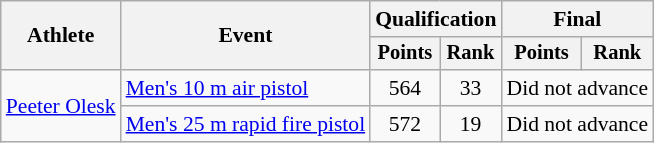<table class="wikitable" style="font-size:90%">
<tr>
<th rowspan="2">Athlete</th>
<th rowspan="2">Event</th>
<th colspan=2>Qualification</th>
<th colspan=2>Final</th>
</tr>
<tr style="font-size:95%">
<th>Points</th>
<th>Rank</th>
<th>Points</th>
<th>Rank</th>
</tr>
<tr align=center>
<td align=left rowspan=2><a href='#'>Peeter Olesk</a></td>
<td align=left><a href='#'>Men's 10 m air pistol</a></td>
<td>564</td>
<td>33</td>
<td colspan="2">Did not advance</td>
</tr>
<tr align=center>
<td align=left><a href='#'>Men's 25 m rapid fire pistol</a></td>
<td>572</td>
<td>19</td>
<td colspan="2">Did not advance</td>
</tr>
</table>
